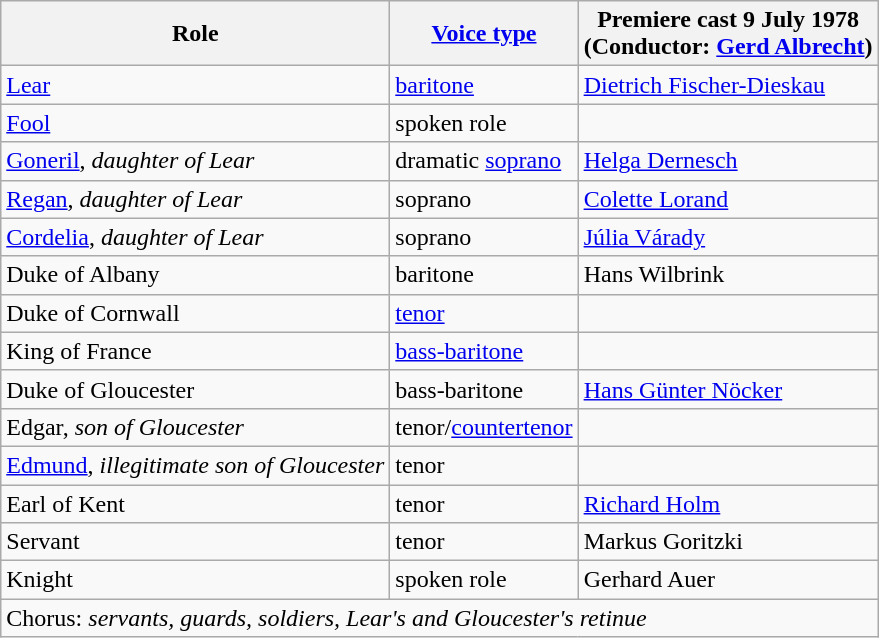<table class="wikitable">
<tr>
<th>Role</th>
<th><a href='#'>Voice type</a></th>
<th>Premiere cast 9 July 1978<br>(Conductor: <a href='#'>Gerd Albrecht</a>)</th>
</tr>
<tr>
<td><a href='#'>Lear</a></td>
<td><a href='#'>baritone</a></td>
<td><a href='#'>Dietrich Fischer-Dieskau</a></td>
</tr>
<tr>
<td><a href='#'>Fool</a></td>
<td>spoken role</td>
<td></td>
</tr>
<tr>
<td><a href='#'>Goneril</a>, <em>daughter of Lear</em></td>
<td>dramatic <a href='#'>soprano</a></td>
<td><a href='#'>Helga Dernesch</a></td>
</tr>
<tr>
<td><a href='#'>Regan</a>, <em>daughter of Lear</em></td>
<td>soprano</td>
<td><a href='#'>Colette Lorand</a></td>
</tr>
<tr>
<td><a href='#'>Cordelia</a>, <em>daughter of Lear</em></td>
<td>soprano</td>
<td><a href='#'>Júlia Várady</a></td>
</tr>
<tr>
<td>Duke of Albany</td>
<td>baritone</td>
<td>Hans Wilbrink</td>
</tr>
<tr>
<td>Duke of Cornwall</td>
<td><a href='#'>tenor</a></td>
<td></td>
</tr>
<tr>
<td>King of France</td>
<td><a href='#'>bass-baritone</a></td>
<td></td>
</tr>
<tr>
<td>Duke of Gloucester</td>
<td>bass-baritone</td>
<td><a href='#'>Hans Günter Nöcker</a></td>
</tr>
<tr>
<td>Edgar, <em>son of Gloucester</em></td>
<td>tenor/<a href='#'>countertenor</a></td>
<td></td>
</tr>
<tr>
<td><a href='#'>Edmund</a>, <em>illegitimate son of Gloucester</em></td>
<td>tenor</td>
<td></td>
</tr>
<tr>
<td>Earl of Kent</td>
<td>tenor</td>
<td><a href='#'>Richard Holm</a></td>
</tr>
<tr>
<td>Servant</td>
<td>tenor</td>
<td>Markus Goritzki</td>
</tr>
<tr>
<td>Knight</td>
<td>spoken role</td>
<td>Gerhard Auer</td>
</tr>
<tr>
<td colspan="3">Chorus: <em>servants, guards, soldiers, Lear's and Gloucester's retinue</em></td>
</tr>
</table>
